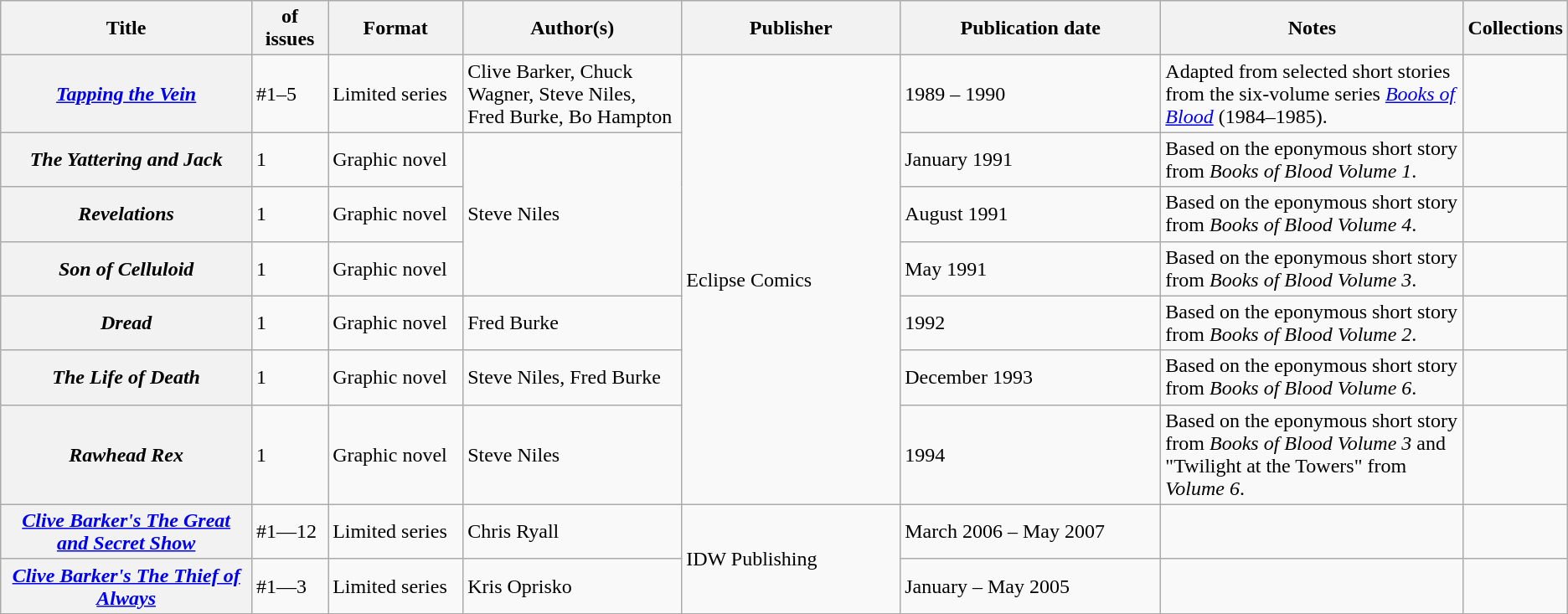<table class="wikitable">
<tr>
<th>Title</th>
<th style="width:40pt"> of issues</th>
<th style="width:75pt">Format</th>
<th style="width:125pt">Author(s)</th>
<th style="width:125pt">Publisher</th>
<th style="width:150pt">Publication date</th>
<th style="width:175pt">Notes</th>
<th>Collections</th>
</tr>
<tr>
<th><em><a href='#'>Tapping the Vein</a></em></th>
<td>#1–5</td>
<td>Limited series</td>
<td>Clive Barker, Chuck Wagner, Steve Niles, Fred Burke, Bo Hampton</td>
<td rowspan="7">Eclipse Comics</td>
<td>1989 – 1990</td>
<td>Adapted from selected short stories from the six-volume series <em><a href='#'>Books of Blood</a></em> (1984–1985).</td>
<td></td>
</tr>
<tr>
<th><em>The Yattering and Jack</em></th>
<td>1</td>
<td>Graphic novel</td>
<td rowspan="3">Steve Niles</td>
<td>January 1991</td>
<td>Based on the eponymous short story from <em>Books of Blood Volume 1</em>.</td>
<td></td>
</tr>
<tr>
<th><em>Revelations</em></th>
<td>1</td>
<td>Graphic novel</td>
<td>August 1991</td>
<td>Based on the eponymous short story from <em>Books of Blood Volume 4</em>.</td>
<td></td>
</tr>
<tr>
<th><em>Son of Celluloid</em></th>
<td>1</td>
<td>Graphic novel</td>
<td>May 1991</td>
<td>Based on the eponymous short story from <em>Books of Blood Volume 3</em>.</td>
<td></td>
</tr>
<tr>
<th><em>Dread</em></th>
<td>1</td>
<td>Graphic novel</td>
<td>Fred Burke</td>
<td>1992</td>
<td>Based on the eponymous short story from <em>Books of Blood Volume 2</em>.</td>
<td></td>
</tr>
<tr>
<th><em>The Life of Death</em></th>
<td>1</td>
<td>Graphic novel</td>
<td>Steve Niles, Fred Burke</td>
<td>December 1993</td>
<td>Based on the eponymous short story from <em>Books of Blood Volume 6</em>.</td>
<td></td>
</tr>
<tr>
<th><em>Rawhead Rex</em></th>
<td>1</td>
<td>Graphic novel</td>
<td>Steve Niles</td>
<td>1994</td>
<td>Based on the eponymous short story from <em>Books of Blood Volume 3</em> and "Twilight at the Towers" from <em>Volume 6</em>.</td>
<td></td>
</tr>
<tr>
<th><em><a href='#'>Clive Barker's The Great and Secret Show</a></em></th>
<td>#1—12</td>
<td>Limited series</td>
<td>Chris Ryall</td>
<td rowspan="2">IDW Publishing</td>
<td>March 2006 – May 2007</td>
<td></td>
<td></td>
</tr>
<tr>
<th><em><a href='#'>Clive Barker's The Thief of Always</a></em></th>
<td>#1—3</td>
<td>Limited series</td>
<td>Kris Oprisko</td>
<td>January – May 2005</td>
<td></td>
<td></td>
</tr>
</table>
